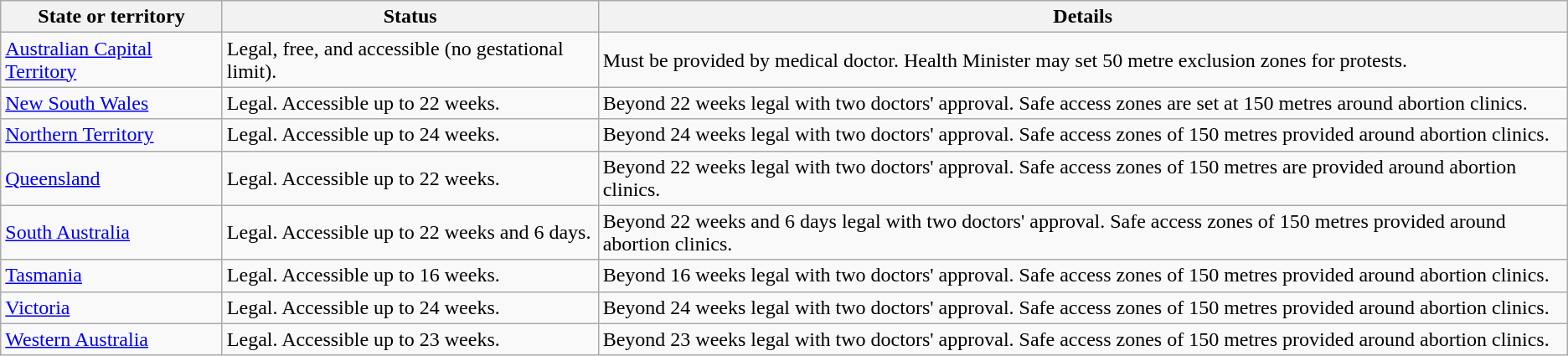<table class="wikitable">
<tr>
<th>State or territory</th>
<th>Status</th>
<th>Details</th>
</tr>
<tr>
<td><a href='#'>Australian Capital Territory</a></td>
<td> Legal, free, and accessible (no gestational limit).</td>
<td>Must be provided by medical doctor. Health Minister may set 50 metre exclusion zones for protests.</td>
</tr>
<tr>
<td><a href='#'>New South Wales</a></td>
<td> Legal. Accessible up to 22 weeks.</td>
<td>Beyond 22 weeks legal with two doctors' approval. Safe access zones are set at 150 metres around abortion clinics.</td>
</tr>
<tr>
<td><a href='#'>Northern Territory</a></td>
<td> Legal. Accessible up to 24 weeks.</td>
<td>Beyond 24 weeks legal with two doctors' approval. Safe access zones of 150 metres provided around abortion clinics.</td>
</tr>
<tr>
<td><a href='#'>Queensland</a></td>
<td> Legal. Accessible up to 22 weeks.</td>
<td>Beyond 22 weeks legal with two doctors' approval. Safe access zones of 150 metres are provided around abortion clinics.</td>
</tr>
<tr>
<td><a href='#'>South Australia</a></td>
<td> Legal. Accessible up to 22 weeks and 6 days.</td>
<td>Beyond 22 weeks and 6 days legal with two doctors' approval. Safe access zones of 150 metres provided around abortion clinics.</td>
</tr>
<tr>
<td><a href='#'>Tasmania</a></td>
<td> Legal. Accessible up to 16 weeks.</td>
<td>Beyond 16 weeks legal with two doctors' approval. Safe access zones of 150 metres provided around abortion clinics.</td>
</tr>
<tr>
<td><a href='#'>Victoria</a></td>
<td> Legal. Accessible up to 24 weeks.</td>
<td>Beyond 24 weeks legal with two doctors' approval. Safe access zones of 150 metres provided around abortion clinics.</td>
</tr>
<tr>
<td><a href='#'>Western Australia</a></td>
<td> Legal. Accessible up to 23 weeks.</td>
<td>Beyond 23 weeks legal with two doctors' approval. Safe access zones of 150 metres provided around abortion clinics.</td>
</tr>
</table>
